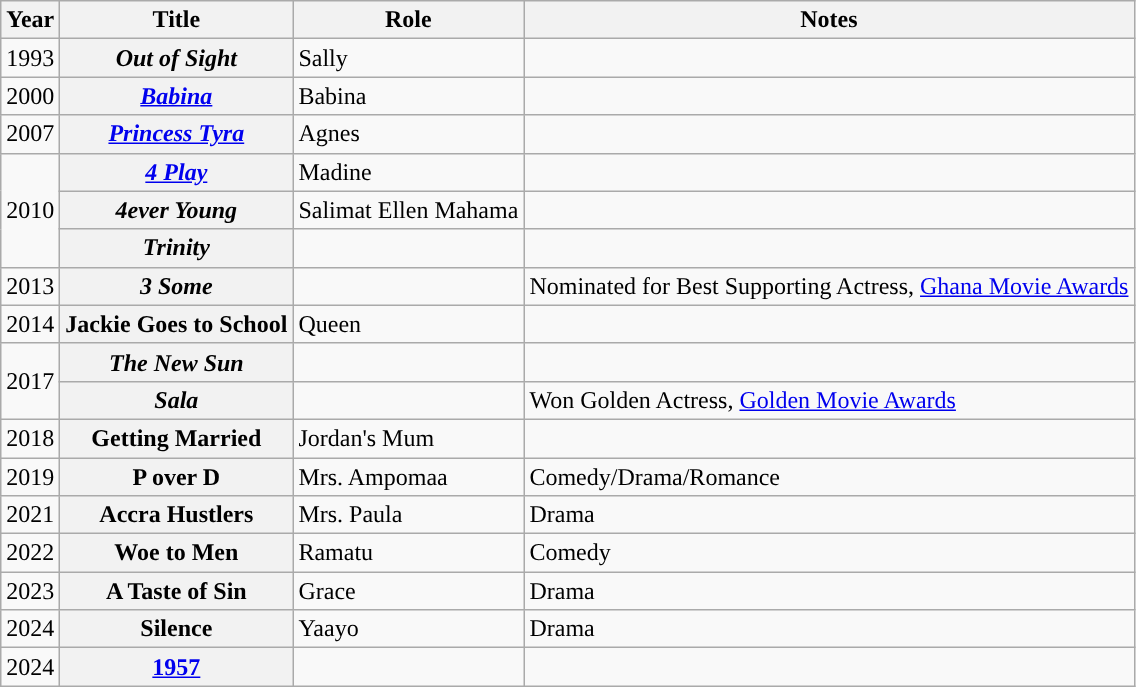<table class="wikitable plainrowheaders sortable">
<tr>
<th scope="col">Year</th>
<th scope="col">Title</th>
<th>Role</th>
<th class="unsortable">Notes</th>
</tr>
<tr>
<td>1993</td>
<th scope="row"><em>Out of Sight</em></th>
<td>Sally</td>
<td></td>
</tr>
<tr>
<td>2000</td>
<th scope="row"><em><a href='#'>Babina</a></em></th>
<td>Babina</td>
<td></td>
</tr>
<tr>
<td>2007</td>
<th scope="row"><em><a href='#'>Princess Tyra</a></em></th>
<td>Agnes</td>
<td></td>
</tr>
<tr>
<td rowspan="3">2010</td>
<th scope="row"><em><a href='#'>4 Play</a></em></th>
<td>Madine</td>
<td></td>
</tr>
<tr>
<th scope="row"><em>4ever Young</em></th>
<td>Salimat Ellen Mahama</td>
<td></td>
</tr>
<tr>
<th scope="row"><em>Trinity</em></th>
<td></td>
<td></td>
</tr>
<tr>
<td>2013</td>
<th scope="row"><em>3 Some</em></th>
<td></td>
<td>Nominated for Best Supporting Actress, <a href='#'>Ghana Movie Awards</a></td>
</tr>
<tr>
<td>2014</td>
<th>Jackie Goes to School</th>
<td>Queen</td>
<td></td>
</tr>
<tr>
<td rowspan="2">2017</td>
<th scope="row"><em>The New Sun</em></th>
<td></td>
<td></td>
</tr>
<tr>
<th scope="row"><em>Sala</em></th>
<td></td>
<td>Won Golden Actress, <a href='#'>Golden Movie Awards</a></td>
</tr>
<tr>
<td>2018</td>
<th>Getting Married</th>
<td>Jordan's Mum</td>
<td></td>
</tr>
<tr>
<td>2019</td>
<th>P over D</th>
<td>Mrs. Ampomaa</td>
<td>Comedy/Drama/Romance</td>
</tr>
<tr>
<td>2021</td>
<th>Accra Hustlers</th>
<td>Mrs. Paula</td>
<td>Drama</td>
</tr>
<tr>
<td>2022</td>
<th>Woe to Men</th>
<td>Ramatu</td>
<td>Comedy</td>
</tr>
<tr>
<td>2023</td>
<th>A Taste of Sin</th>
<td>Grace</td>
<td>Drama</td>
</tr>
<tr>
<td>2024</td>
<th>Silence</th>
<td>Yaayo</td>
<td>Drama</td>
</tr>
<tr>
<td>2024</td>
<th><a href='#'>1957</a></th>
<td></td>
<td></td>
</tr>
</table>
